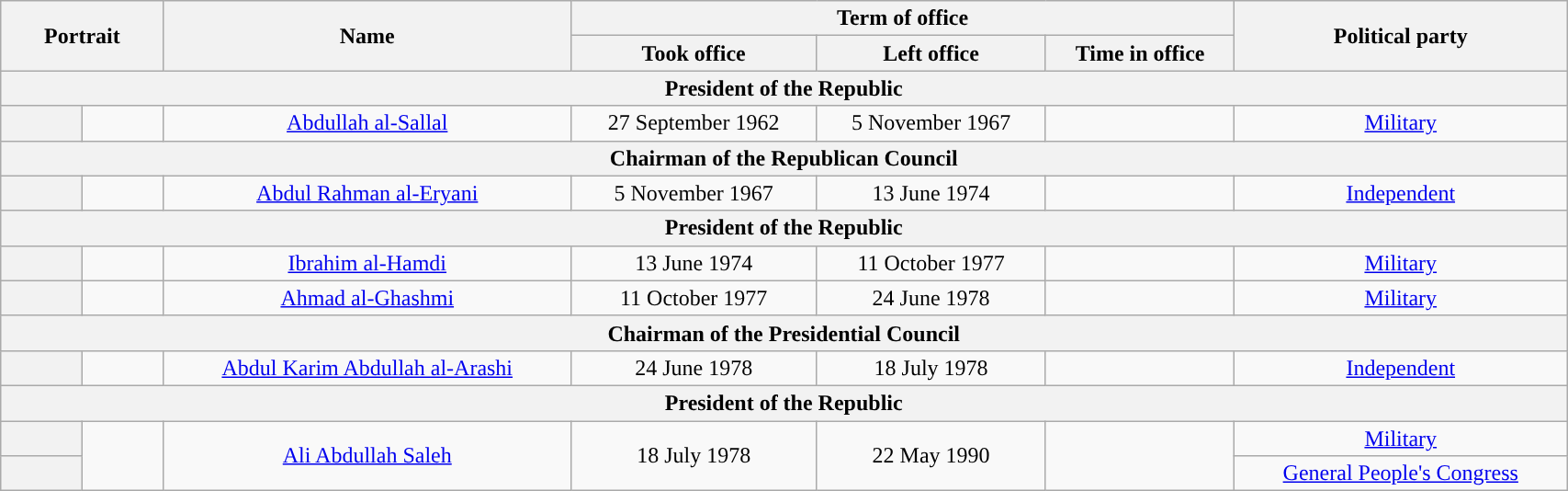<table class="wikitable" style="text-align:center; border:1px #aaf solid; width:90%;">
<tr>
<th rowspan="2" colspan="2" width="80px">Portrait</th>
<th rowspan="2">Name<br></th>
<th colspan="3">Term of office</th>
<th rowspan="2">Political party</th>
</tr>
<tr>
<th>Took office</th>
<th>Left office</th>
<th>Time in office</th>
</tr>
<tr>
<th colspan="7">President of the Republic</th>
</tr>
<tr>
<th style="background:"></th>
<td></td>
<td><a href='#'>Abdullah al-Sallal</a><br></td>
<td>27 September 1962</td>
<td>5 November 1967<br></td>
<td></td>
<td><a href='#'>Military</a></td>
</tr>
<tr>
<th colspan="7">Chairman of the Republican Council</th>
</tr>
<tr>
<th style="background:"></th>
<td></td>
<td><a href='#'>Abdul Rahman al-Eryani</a><br></td>
<td>5 November 1967</td>
<td>13 June 1974<br></td>
<td></td>
<td><a href='#'>Independent</a></td>
</tr>
<tr>
<th colspan="7">President of the Republic</th>
</tr>
<tr>
<th style="background:"></th>
<td></td>
<td><a href='#'>Ibrahim al-Hamdi</a><br></td>
<td>13 June 1974</td>
<td>11 October 1977<br></td>
<td></td>
<td><a href='#'>Military</a></td>
</tr>
<tr>
<th style="background:"></th>
<td></td>
<td><a href='#'>Ahmad al-Ghashmi</a><br></td>
<td>11 October 1977</td>
<td>24 June 1978<br></td>
<td></td>
<td><a href='#'>Military</a></td>
</tr>
<tr>
<th colspan="7">Chairman of the Presidential Council</th>
</tr>
<tr>
<th style="background:"></th>
<td></td>
<td><a href='#'>Abdul Karim Abdullah al-Arashi</a><br></td>
<td>24 June 1978</td>
<td>18 July 1978</td>
<td></td>
<td><a href='#'>Independent</a></td>
</tr>
<tr>
<th colspan="7">President of the Republic</th>
</tr>
<tr>
<th style="background:"></th>
<td rowspan=2></td>
<td rowspan=2><a href='#'>Ali Abdullah Saleh</a><br></td>
<td rowspan=2>18 July 1978</td>
<td rowspan=2>22 May 1990</td>
<td rowspan=2></td>
<td><a href='#'>Military</a><br></td>
</tr>
<tr>
<th style="background:"></th>
<td><a href='#'>General People's Congress</a></td>
</tr>
</table>
